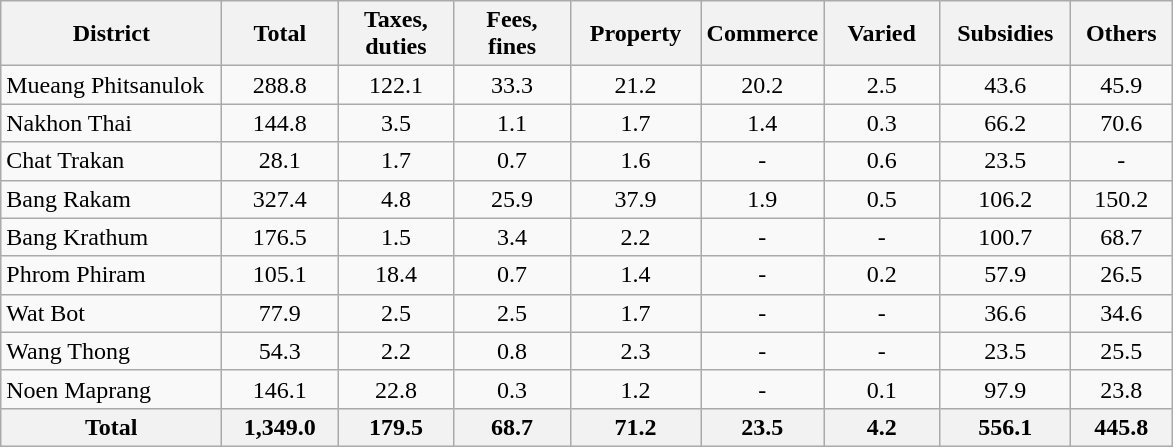<table class="wikitable sortable">
<tr>
<th style="width:140px;">District</th>
<th style="width:70px;">Total</th>
<th style="width:70px;">Taxes, duties</th>
<th style="width:70px;">Fees, fines</th>
<th style="width:80px;">Property</th>
<th style="widht:80px;">Commerce</th>
<th style="width:70px;">Varied</th>
<th style="width:80px;">Subsidies</th>
<th style="width:60px;">Others</th>
</tr>
<tr>
<td>Mueang Phitsanulok</td>
<td style="text-align:center;">288.8</td>
<td style="text-align:center;">122.1</td>
<td style="text-align:center;">33.3</td>
<td style="text-align:center;">21.2</td>
<td style="text-align:center;">20.2</td>
<td style="text-align:center;">2.5</td>
<td style="text-align:center;">43.6</td>
<td style="text-align:center;">45.9</td>
</tr>
<tr>
<td>Nakhon Thai</td>
<td style="text-align:center;">144.8</td>
<td style="text-align:center;">3.5</td>
<td style="text-align:center;">1.1</td>
<td style="text-align:center;">1.7</td>
<td style="text-align:center;">1.4</td>
<td style="text-align:center;">0.3</td>
<td style="text-align:center;">66.2</td>
<td style="text-align:center;">70.6</td>
</tr>
<tr>
<td>Chat Trakan</td>
<td style="text-align:center;">28.1</td>
<td style="text-align:center;">1.7</td>
<td style="text-align:center;">0.7</td>
<td style="text-align:center;">1.6</td>
<td style="text-align:center;">-</td>
<td style="text-align:center;">0.6</td>
<td style="text-align:center;">23.5</td>
<td style="text-align:center;">-</td>
</tr>
<tr>
<td>Bang Rakam</td>
<td style="text-align:center;">327.4</td>
<td style="text-align:center;">4.8</td>
<td style="text-align:center;">25.9</td>
<td style="text-align:center;">37.9</td>
<td style="text-align:center;">1.9</td>
<td style="text-align:center;">0.5</td>
<td style="text-align:center;">106.2</td>
<td style="text-align:center;">150.2</td>
</tr>
<tr>
<td>Bang Krathum</td>
<td style="text-align:center;">176.5</td>
<td style="text-align:center;">1.5</td>
<td style="text-align:center;">3.4</td>
<td style="text-align:center;">2.2</td>
<td style="text-align:center;">-</td>
<td style="text-align:center;">-</td>
<td style="text-align:center;">100.7</td>
<td style="text-align:center;">68.7</td>
</tr>
<tr>
<td>Phrom Phiram</td>
<td style="text-align:center;">105.1</td>
<td style="text-align:center;">18.4</td>
<td style="text-align:center;">0.7</td>
<td style="text-align:center;">1.4</td>
<td style="text-align:center;">-</td>
<td style="text-align:center;">0.2</td>
<td style="text-align:center;">57.9</td>
<td style="text-align:center;">26.5</td>
</tr>
<tr>
<td>Wat Bot</td>
<td style="text-align:center;">77.9</td>
<td style="text-align:center;">2.5</td>
<td style="text-align:center;">2.5</td>
<td style="text-align:center;">1.7</td>
<td style="text-align:center;">-</td>
<td style="text-align:center;">-</td>
<td style="text-align:center;">36.6</td>
<td style="text-align:center;">34.6</td>
</tr>
<tr>
<td>Wang Thong</td>
<td style="text-align:center;">54.3</td>
<td style="text-align:center;">2.2</td>
<td style="text-align:center;">0.8</td>
<td style="text-align:center;">2.3</td>
<td style="text-align:center;">-</td>
<td style="text-align:center;">-</td>
<td style="text-align:center;">23.5</td>
<td style="text-align:center;">25.5</td>
</tr>
<tr>
<td>Noen Maprang</td>
<td style="text-align:center;">146.1</td>
<td style="text-align:center;">22.8</td>
<td style="text-align:center;">0.3</td>
<td style="text-align:center;">1.2</td>
<td style="text-align:center;">-</td>
<td style="text-align:center;">0.1</td>
<td style="text-align:center;">97.9</td>
<td style="text-align:center;">23.8</td>
</tr>
<tr>
<th>Total</th>
<th>1,349.0</th>
<th>179.5</th>
<th>68.7</th>
<th>71.2</th>
<th>23.5</th>
<th>4.2</th>
<th>556.1</th>
<th>445.8</th>
</tr>
</table>
